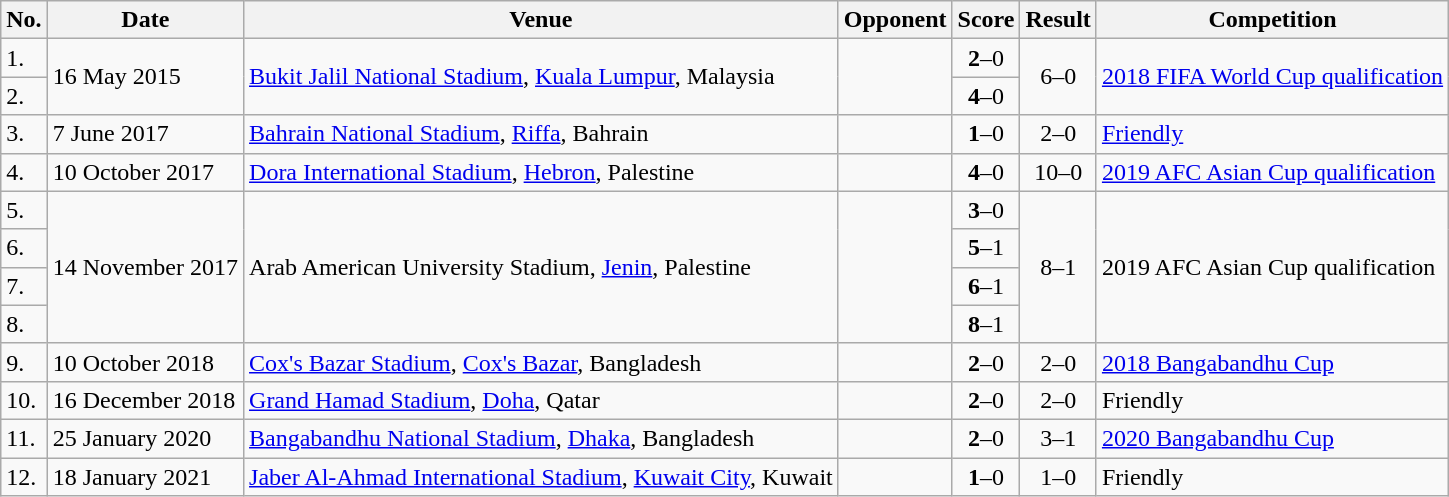<table class="wikitable">
<tr>
<th>No.</th>
<th>Date</th>
<th>Venue</th>
<th>Opponent</th>
<th>Score</th>
<th>Result</th>
<th>Competition</th>
</tr>
<tr>
<td>1.</td>
<td rowspan=2>16 May 2015</td>
<td rowspan=2><a href='#'>Bukit Jalil National Stadium</a>, <a href='#'>Kuala Lumpur</a>, Malaysia</td>
<td rowspan=2></td>
<td align=center><strong>2</strong>–0</td>
<td rowspan=2 align=center>6–0</td>
<td rowspan=2><a href='#'>2018 FIFA World Cup qualification</a></td>
</tr>
<tr>
<td>2.</td>
<td align=center><strong>4</strong>–0</td>
</tr>
<tr>
<td>3.</td>
<td>7 June 2017</td>
<td><a href='#'>Bahrain National Stadium</a>, <a href='#'>Riffa</a>, Bahrain</td>
<td></td>
<td align=center><strong>1</strong>–0</td>
<td align=center>2–0</td>
<td><a href='#'>Friendly</a></td>
</tr>
<tr>
<td>4.</td>
<td>10 October 2017</td>
<td><a href='#'>Dora International Stadium</a>, <a href='#'>Hebron</a>, Palestine</td>
<td></td>
<td align=center><strong>4</strong>–0</td>
<td align=center>10–0</td>
<td><a href='#'>2019 AFC Asian Cup qualification</a></td>
</tr>
<tr>
<td>5.</td>
<td rowspan="4">14 November 2017</td>
<td rowspan="4">Arab American University Stadium, <a href='#'>Jenin</a>, Palestine</td>
<td rowspan="4"></td>
<td align=center><strong>3</strong>–0</td>
<td rowspan="4" style="text-align:center">8–1</td>
<td rowspan="4">2019 AFC Asian Cup qualification</td>
</tr>
<tr>
<td>6.</td>
<td align=center><strong>5</strong>–1</td>
</tr>
<tr>
<td>7.</td>
<td align=center><strong>6</strong>–1</td>
</tr>
<tr>
<td>8.</td>
<td align=center><strong>8</strong>–1</td>
</tr>
<tr>
<td>9.</td>
<td>10 October 2018</td>
<td><a href='#'>Cox's Bazar Stadium</a>, <a href='#'>Cox's Bazar</a>, Bangladesh</td>
<td></td>
<td align=center><strong>2</strong>–0</td>
<td align=center>2–0</td>
<td><a href='#'>2018 Bangabandhu Cup</a></td>
</tr>
<tr>
<td>10.</td>
<td>16 December 2018</td>
<td><a href='#'>Grand Hamad Stadium</a>, <a href='#'>Doha</a>, Qatar</td>
<td></td>
<td align=center><strong>2</strong>–0</td>
<td align=center>2–0</td>
<td>Friendly</td>
</tr>
<tr>
<td>11.</td>
<td>25 January 2020</td>
<td><a href='#'>Bangabandhu National Stadium</a>, <a href='#'>Dhaka</a>, Bangladesh</td>
<td></td>
<td align=center><strong>2</strong>–0</td>
<td align=center>3–1</td>
<td><a href='#'>2020 Bangabandhu Cup</a></td>
</tr>
<tr>
<td>12.</td>
<td>18 January 2021</td>
<td><a href='#'>Jaber Al-Ahmad International Stadium</a>, <a href='#'>Kuwait City</a>, Kuwait</td>
<td></td>
<td align=center><strong>1</strong>–0</td>
<td align=center>1–0</td>
<td>Friendly</td>
</tr>
</table>
